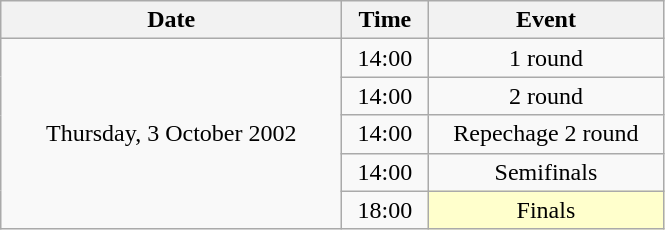<table class = "wikitable" style="text-align:center;">
<tr>
<th width=220>Date</th>
<th width=50>Time</th>
<th width=150>Event</th>
</tr>
<tr>
<td rowspan=5>Thursday, 3 October 2002</td>
<td>14:00</td>
<td>1 round</td>
</tr>
<tr>
<td>14:00</td>
<td>2 round</td>
</tr>
<tr>
<td>14:00</td>
<td>Repechage 2 round</td>
</tr>
<tr>
<td>14:00</td>
<td>Semifinals</td>
</tr>
<tr>
<td>18:00</td>
<td bgcolor=ffffcc>Finals</td>
</tr>
</table>
